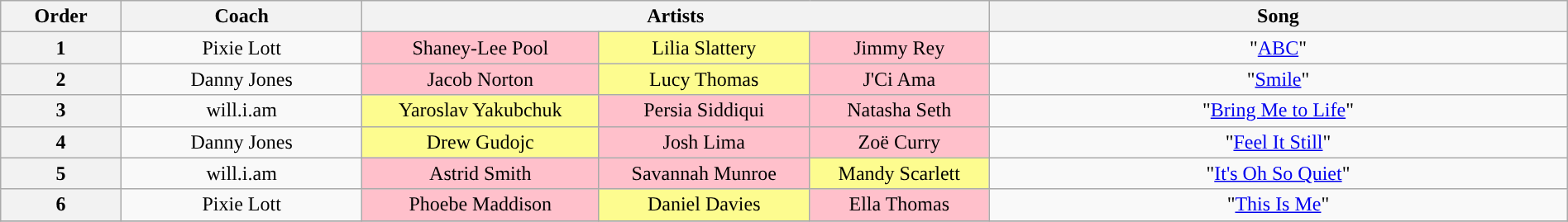<table class="wikitable" style="text-align:center; width:100%;”">
<tr>
<th style="width:05%;">Order</th>
<th style="width:10%;">Coach</th>
<th style="width:26%;" colspan="3">Artists</th>
<th style="width:24%;">Song</th>
</tr>
<tr>
<th scope="col">1</th>
<td>Pixie Lott</td>
<td style="background:pink;text-align:center;">Shaney-Lee Pool</td>
<td style="background:#fdfc8f;text-align:center;">Lilia Slattery</td>
<td style="background:pink;text-align:center;">Jimmy Rey</td>
<td>"<a href='#'>ABC</a>"</td>
</tr>
<tr>
<th scope="col">2</th>
<td>Danny Jones</td>
<td style="background:pink;text-align:center;">Jacob Norton</td>
<td style="background:#fdfc8f;text-align:center;">Lucy Thomas</td>
<td style="background:pink;text-align:center;">J'Ci Ama</td>
<td>"<a href='#'>Smile</a>"</td>
</tr>
<tr>
<th scope="col">3</th>
<td>will.i.am</td>
<td style="background:#fdfc8f;text-align:center;">Yaroslav Yakubchuk</td>
<td style="background:pink;text-align:center;">Persia Siddiqui</td>
<td style="background:pink;text-align:center;">Natasha Seth</td>
<td>"<a href='#'>Bring Me to Life</a>"</td>
</tr>
<tr>
<th scope="col">4</th>
<td>Danny Jones</td>
<td style="background:#fdfc8f;text-align:center;">Drew Gudojc</td>
<td style="background:pink;text-align:center;">Josh Lima</td>
<td style="background:pink;text-align:center;">Zoë Curry</td>
<td>"<a href='#'>Feel It Still</a>"</td>
</tr>
<tr>
<th scope="col">5</th>
<td>will.i.am</td>
<td style="background:pink;text-align:center;">Astrid Smith</td>
<td style="background:pink;text-align:center;">Savannah Munroe</td>
<td style="background:#fdfc8f;text-align:center;">Mandy Scarlett</td>
<td>"<a href='#'>It's Oh So Quiet</a>"</td>
</tr>
<tr>
<th scope="col">6</th>
<td>Pixie Lott</td>
<td style="background:pink;text-align:center;">Phoebe Maddison</td>
<td style="background:#fdfc8f;text-align:center;">Daniel Davies</td>
<td style="background:pink;text-align:center;">Ella Thomas</td>
<td>"<a href='#'>This Is Me</a>"</td>
</tr>
<tr>
</tr>
</table>
